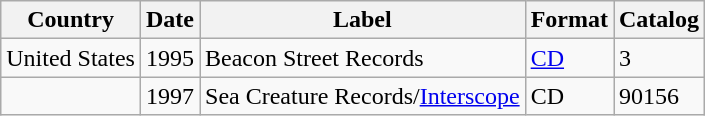<table class="wikitable">
<tr>
<th>Country</th>
<th>Date</th>
<th>Label</th>
<th>Format</th>
<th>Catalog</th>
</tr>
<tr>
<td>United States</td>
<td>1995</td>
<td>Beacon Street Records</td>
<td><a href='#'>CD</a></td>
<td>3</td>
</tr>
<tr>
<td></td>
<td>1997</td>
<td>Sea Creature Records/<a href='#'>Interscope</a></td>
<td>CD</td>
<td>90156</td>
</tr>
</table>
